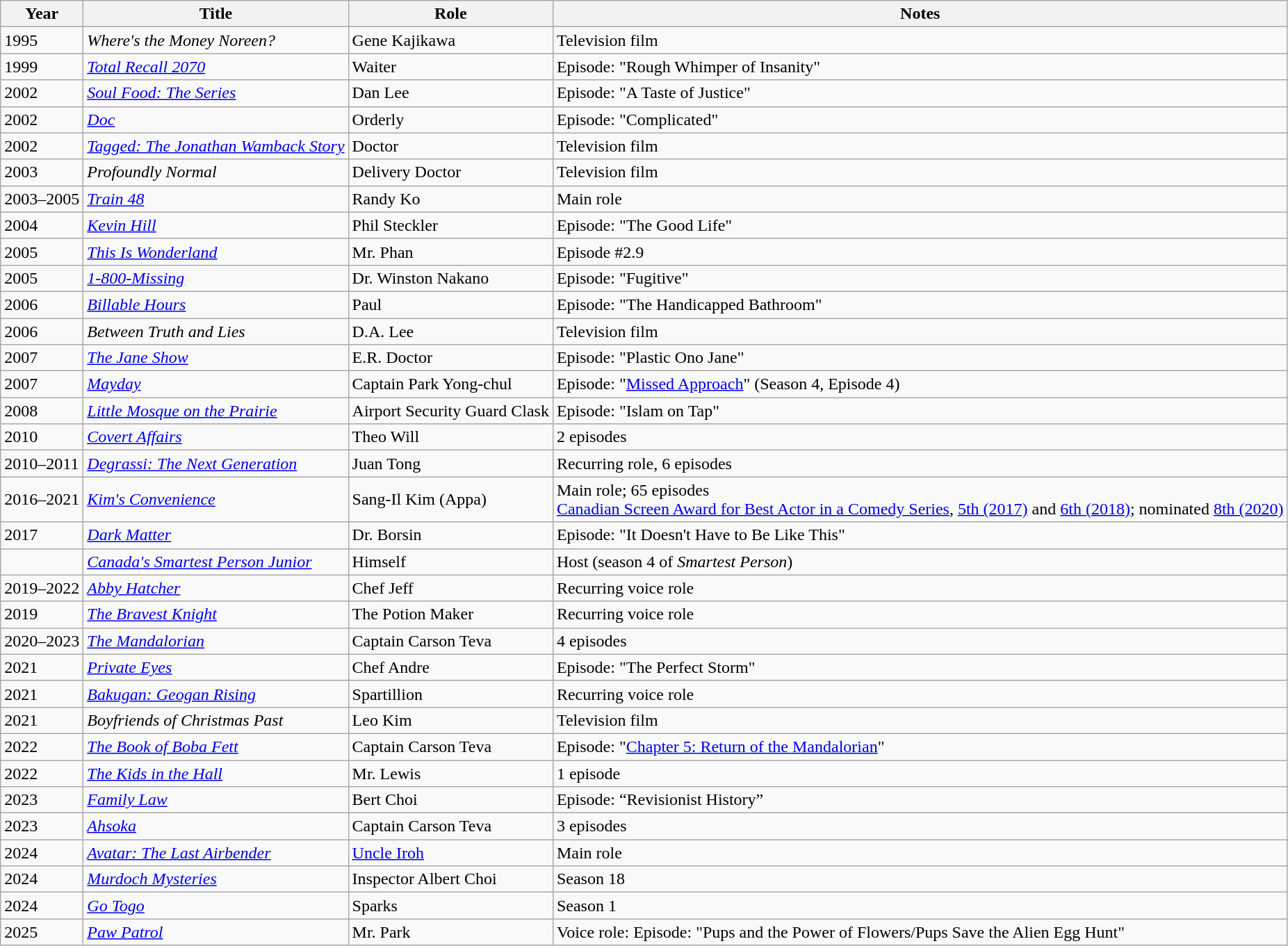<table class="wikitable sortable">
<tr>
<th>Year</th>
<th>Title</th>
<th>Role</th>
<th class="unsortable">Notes</th>
</tr>
<tr>
<td>1995</td>
<td><em>Where's the Money Noreen?</em></td>
<td>Gene Kajikawa</td>
<td>Television film</td>
</tr>
<tr>
<td>1999</td>
<td><em><a href='#'>Total Recall 2070</a></em></td>
<td>Waiter</td>
<td>Episode: "Rough Whimper of Insanity"</td>
</tr>
<tr>
<td>2002</td>
<td><em><a href='#'>Soul Food: The Series</a></em></td>
<td>Dan Lee</td>
<td>Episode: "A Taste of Justice"</td>
</tr>
<tr>
<td>2002</td>
<td><em><a href='#'>Doc</a></em></td>
<td>Orderly</td>
<td>Episode: "Complicated"</td>
</tr>
<tr>
<td>2002</td>
<td><em><a href='#'>Tagged: The Jonathan Wamback Story</a></em></td>
<td>Doctor</td>
<td>Television film</td>
</tr>
<tr>
<td>2003</td>
<td><em>Profoundly Normal</em></td>
<td>Delivery Doctor</td>
<td>Television film</td>
</tr>
<tr>
<td>2003–2005</td>
<td><em><a href='#'>Train 48</a></em></td>
<td>Randy Ko</td>
<td>Main role</td>
</tr>
<tr>
<td>2004</td>
<td><em><a href='#'>Kevin Hill</a></em></td>
<td>Phil Steckler</td>
<td>Episode: "The Good Life"</td>
</tr>
<tr>
<td>2005</td>
<td><em><a href='#'>This Is Wonderland</a></em></td>
<td>Mr. Phan</td>
<td>Episode #2.9</td>
</tr>
<tr>
<td>2005</td>
<td><em><a href='#'>1-800-Missing</a></em></td>
<td>Dr. Winston Nakano</td>
<td>Episode: "Fugitive"</td>
</tr>
<tr>
<td>2006</td>
<td><em><a href='#'>Billable Hours</a></em></td>
<td>Paul</td>
<td>Episode: "The Handicapped Bathroom"</td>
</tr>
<tr>
<td>2006</td>
<td><em>Between Truth and Lies</em></td>
<td>D.A. Lee</td>
<td>Television film</td>
</tr>
<tr>
<td>2007</td>
<td data-sort-value="Jane Show, The"><em><a href='#'>The Jane Show</a></em></td>
<td>E.R. Doctor</td>
<td>Episode: "Plastic Ono Jane"</td>
</tr>
<tr>
<td>2007</td>
<td><em><a href='#'>Mayday</a></em></td>
<td>Captain Park Yong-chul</td>
<td>Episode: "<a href='#'>Missed Approach</a>" (Season 4, Episode 4)</td>
</tr>
<tr>
<td>2008</td>
<td><em><a href='#'>Little Mosque on the Prairie</a></em></td>
<td>Airport Security Guard Clask</td>
<td>Episode: "Islam on Tap"</td>
</tr>
<tr>
<td>2010</td>
<td><em><a href='#'>Covert Affairs</a></em></td>
<td>Theo Will</td>
<td>2 episodes</td>
</tr>
<tr>
<td>2010–2011</td>
<td><em><a href='#'>Degrassi: The Next Generation</a></em></td>
<td>Juan Tong</td>
<td>Recurring role, 6 episodes</td>
</tr>
<tr>
<td>2016–2021</td>
<td><em><a href='#'>Kim's Convenience</a></em></td>
<td>Sang-Il Kim (Appa)</td>
<td>Main role; 65 episodes<br><a href='#'>Canadian Screen Award for Best Actor in a Comedy Series</a>, <a href='#'>5th (2017)</a> and <a href='#'>6th (2018)</a>; nominated <a href='#'>8th (2020)</a></td>
</tr>
<tr>
<td>2017</td>
<td><em><a href='#'>Dark Matter</a></em></td>
<td>Dr. Borsin</td>
<td>Episode: "It Doesn't Have to Be Like This"</td>
</tr>
<tr>
<td></td>
<td><em><a href='#'>Canada's Smartest Person Junior</a></em></td>
<td>Himself</td>
<td>Host (season 4 of <em>Smartest Person</em>)</td>
</tr>
<tr>
<td>2019–2022</td>
<td><em><a href='#'>Abby Hatcher</a></em></td>
<td>Chef Jeff</td>
<td>Recurring voice role</td>
</tr>
<tr>
<td>2019</td>
<td data-sort-value="Bravest Knight, The"><em><a href='#'>The Bravest Knight</a></em></td>
<td>The Potion Maker</td>
<td>Recurring voice role </td>
</tr>
<tr>
<td>2020–2023</td>
<td data-sort-value="Mandalorian, The"><em><a href='#'>The Mandalorian</a></em></td>
<td>Captain Carson Teva</td>
<td>4 episodes</td>
</tr>
<tr>
<td>2021</td>
<td><em><a href='#'>Private Eyes</a></em></td>
<td>Chef Andre</td>
<td>Episode: "The Perfect Storm"</td>
</tr>
<tr>
<td>2021</td>
<td><em><a href='#'>Bakugan: Geogan Rising</a></em></td>
<td>Spartillion</td>
<td>Recurring voice role</td>
</tr>
<tr>
<td>2021</td>
<td><em>Boyfriends of Christmas Past</em></td>
<td>Leo Kim</td>
<td>Television film</td>
</tr>
<tr>
<td>2022</td>
<td data-sort-value="Book of Boba Fett, The"><em><a href='#'>The Book of Boba Fett</a></em></td>
<td>Captain Carson Teva</td>
<td>Episode: "<a href='#'>Chapter 5: Return of the Mandalorian</a>"</td>
</tr>
<tr>
<td>2022</td>
<td data-sort-value="Kids in the Hall, The"><em><a href='#'>The Kids in the Hall</a></em></td>
<td>Mr. Lewis</td>
<td>1 episode</td>
</tr>
<tr>
<td>2023</td>
<td><em><a href='#'>Family Law</a></em></td>
<td>Bert Choi</td>
<td>Episode: “Revisionist History”</td>
</tr>
<tr>
<td>2023</td>
<td><em><a href='#'>Ahsoka</a></em></td>
<td>Captain Carson Teva</td>
<td>3 episodes</td>
</tr>
<tr>
<td>2024</td>
<td><em><a href='#'>Avatar: The Last Airbender</a></em></td>
<td><a href='#'>Uncle Iroh</a></td>
<td>Main role</td>
</tr>
<tr>
<td>2024</td>
<td><em><a href='#'>Murdoch Mysteries</a></em></td>
<td>Inspector Albert Choi</td>
<td>Season 18</td>
</tr>
<tr>
<td>2024</td>
<td><em><a href='#'>Go Togo</a></em></td>
<td>Sparks</td>
<td>Season 1</td>
</tr>
<tr>
<td>2025</td>
<td><em><a href='#'>Paw Patrol</a></em></td>
<td>Mr. Park</td>
<td>Voice role: Episode: "Pups and the Power of Flowers/Pups Save the Alien Egg Hunt"</td>
</tr>
</table>
